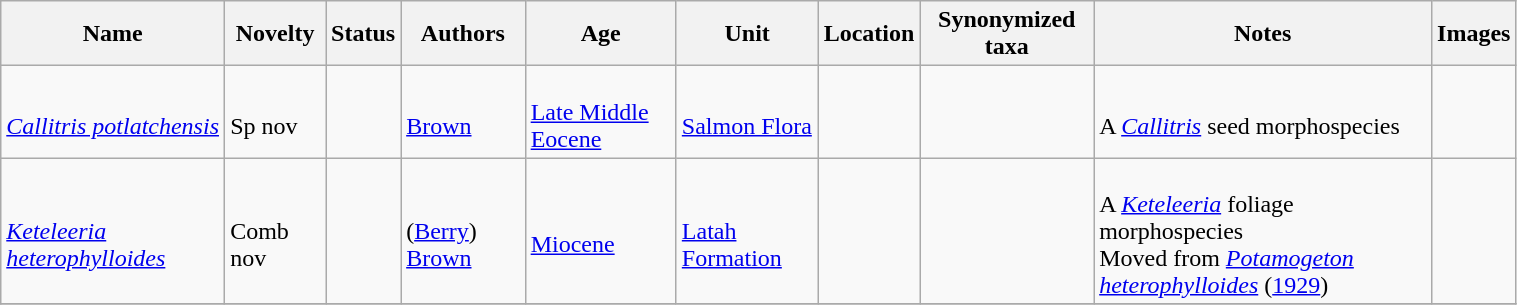<table class="wikitable sortable" align="center" width="80%">
<tr>
<th>Name</th>
<th>Novelty</th>
<th>Status</th>
<th>Authors</th>
<th>Age</th>
<th>Unit</th>
<th>Location</th>
<th>Synonymized taxa</th>
<th>Notes</th>
<th>Images</th>
</tr>
<tr>
<td><br><em><a href='#'>Callitris potlatchensis</a></em></td>
<td><br>Sp nov</td>
<td></td>
<td><br><a href='#'>Brown</a></td>
<td><br><a href='#'>Late Middle Eocene</a></td>
<td><br><a href='#'>Salmon Flora</a></td>
<td><br><br></td>
<td></td>
<td><br>A <em><a href='#'>Callitris</a></em> seed morphospecies</td>
<td></td>
</tr>
<tr>
<td><br><em><a href='#'>Keteleeria heterophylloides</a></em></td>
<td><br>Comb nov</td>
<td></td>
<td><br>(<a href='#'>Berry</a>) <a href='#'>Brown</a></td>
<td><br><a href='#'>Miocene</a></td>
<td><br><a href='#'>Latah Formation</a></td>
<td><br><br></td>
<td></td>
<td><br>A <em><a href='#'>Keteleeria</a></em> foliage morphospecies<br>Moved from <em><a href='#'>Potamogeton heterophylloides</a></em> (<a href='#'>1929</a>)</td>
<td><br></td>
</tr>
<tr>
</tr>
</table>
